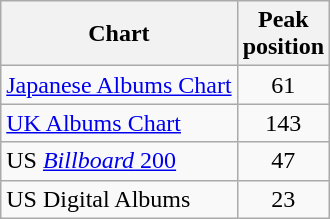<table class="wikitable">
<tr>
<th align="left">Chart</th>
<th align="left">Peak<br>position</th>
</tr>
<tr>
<td align="left"><a href='#'>Japanese Albums Chart</a></td>
<td style="text-align:center;">61</td>
</tr>
<tr>
<td align="left"><a href='#'>UK Albums Chart</a></td>
<td style="text-align:center;">143</td>
</tr>
<tr>
<td align="left">US <a href='#'><em>Billboard</em> 200</a></td>
<td style="text-align:center;">47</td>
</tr>
<tr>
<td align="left">US Digital Albums</td>
<td style="text-align:center;">23</td>
</tr>
</table>
